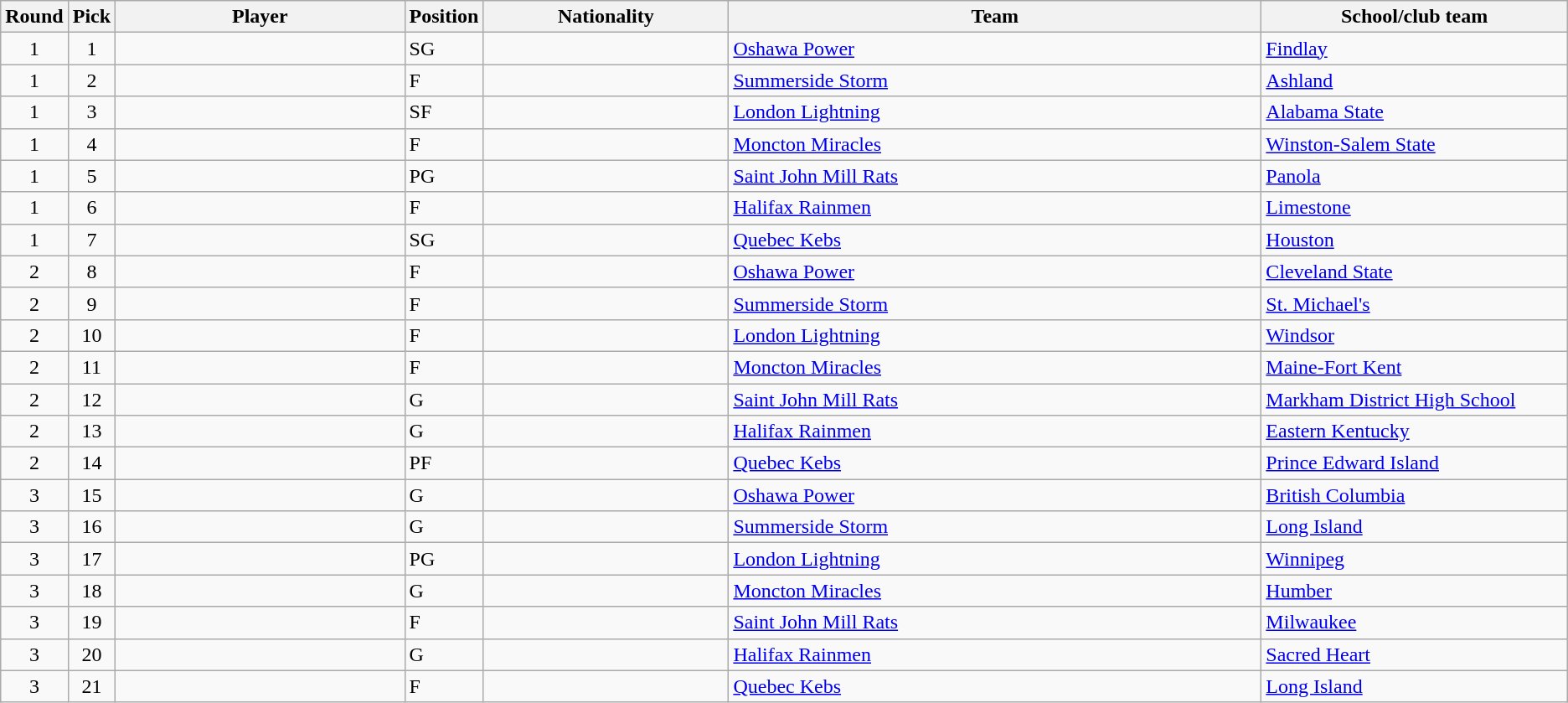<table class="wikitable sortable sortable">
<tr>
<th width="1%">Round</th>
<th width="1%">Pick</th>
<th width="19%">Player</th>
<th width="1%">Position</th>
<th width="16%">Nationality</th>
<th width="35%">Team</th>
<th width="20%">School/club team</th>
</tr>
<tr>
<td align=center>1</td>
<td align=center>1</td>
<td></td>
<td>SG</td>
<td></td>
<td><a href='#'>Oshawa Power</a></td>
<td><a href='#'>Findlay</a></td>
</tr>
<tr>
<td align=center>1</td>
<td align=center>2</td>
<td></td>
<td>F</td>
<td></td>
<td><a href='#'>Summerside Storm</a></td>
<td><a href='#'>Ashland</a></td>
</tr>
<tr>
<td align=center>1</td>
<td align=center>3</td>
<td></td>
<td>SF</td>
<td></td>
<td><a href='#'>London Lightning</a></td>
<td><a href='#'>Alabama State</a></td>
</tr>
<tr>
<td align=center>1</td>
<td align=center>4</td>
<td></td>
<td>F</td>
<td></td>
<td><a href='#'>Moncton Miracles</a></td>
<td><a href='#'>Winston-Salem State</a></td>
</tr>
<tr>
<td align=center>1</td>
<td align=center>5</td>
<td></td>
<td>PG</td>
<td></td>
<td><a href='#'>Saint John Mill Rats</a></td>
<td><a href='#'>Panola</a></td>
</tr>
<tr>
<td align=center>1</td>
<td align=center>6</td>
<td></td>
<td>F</td>
<td></td>
<td><a href='#'>Halifax Rainmen</a></td>
<td><a href='#'>Limestone</a></td>
</tr>
<tr>
<td align=center>1</td>
<td align=center>7</td>
<td></td>
<td>SG</td>
<td></td>
<td><a href='#'>Quebec Kebs</a></td>
<td><a href='#'>Houston</a></td>
</tr>
<tr>
<td align=center>2</td>
<td align=center>8</td>
<td></td>
<td>F</td>
<td></td>
<td><a href='#'>Oshawa Power</a></td>
<td><a href='#'>Cleveland State</a></td>
</tr>
<tr>
<td align=center>2</td>
<td align=center>9</td>
<td></td>
<td>F</td>
<td></td>
<td><a href='#'>Summerside Storm</a></td>
<td><a href='#'>St. Michael's</a></td>
</tr>
<tr>
<td align=center>2</td>
<td align=center>10</td>
<td></td>
<td>F</td>
<td></td>
<td><a href='#'>London Lightning</a></td>
<td><a href='#'>Windsor</a></td>
</tr>
<tr>
<td align=center>2</td>
<td align=center>11</td>
<td></td>
<td>F</td>
<td></td>
<td><a href='#'>Moncton Miracles</a></td>
<td><a href='#'>Maine-Fort Kent</a></td>
</tr>
<tr>
<td align=center>2</td>
<td align=center>12</td>
<td></td>
<td>G</td>
<td></td>
<td><a href='#'>Saint John Mill Rats</a></td>
<td><a href='#'>Markham District High School</a></td>
</tr>
<tr>
<td align=center>2</td>
<td align=center>13</td>
<td></td>
<td>G</td>
<td></td>
<td><a href='#'>Halifax Rainmen</a></td>
<td><a href='#'>Eastern Kentucky</a></td>
</tr>
<tr>
<td align=center>2</td>
<td align=center>14</td>
<td></td>
<td>PF</td>
<td></td>
<td><a href='#'>Quebec Kebs</a></td>
<td><a href='#'>Prince Edward Island</a></td>
</tr>
<tr>
<td align=center>3</td>
<td align=center>15</td>
<td></td>
<td>G</td>
<td></td>
<td><a href='#'>Oshawa Power</a></td>
<td><a href='#'>British Columbia</a></td>
</tr>
<tr>
<td align=center>3</td>
<td align=center>16</td>
<td></td>
<td>G</td>
<td></td>
<td><a href='#'>Summerside Storm</a></td>
<td><a href='#'>Long Island</a></td>
</tr>
<tr>
<td align=center>3</td>
<td align=center>17</td>
<td></td>
<td>PG</td>
<td></td>
<td><a href='#'>London Lightning</a></td>
<td><a href='#'>Winnipeg</a></td>
</tr>
<tr>
<td align=center>3</td>
<td align=center>18</td>
<td></td>
<td>G</td>
<td></td>
<td><a href='#'>Moncton Miracles</a></td>
<td><a href='#'>Humber</a></td>
</tr>
<tr>
<td align=center>3</td>
<td align=center>19</td>
<td></td>
<td>F</td>
<td></td>
<td><a href='#'>Saint John Mill Rats</a></td>
<td><a href='#'>Milwaukee</a></td>
</tr>
<tr>
<td align=center>3</td>
<td align=center>20</td>
<td></td>
<td>G</td>
<td></td>
<td><a href='#'>Halifax Rainmen</a></td>
<td><a href='#'>Sacred Heart</a></td>
</tr>
<tr>
<td align=center>3</td>
<td align=center>21</td>
<td></td>
<td>F</td>
<td></td>
<td><a href='#'>Quebec Kebs</a></td>
<td><a href='#'>Long Island</a></td>
</tr>
</table>
